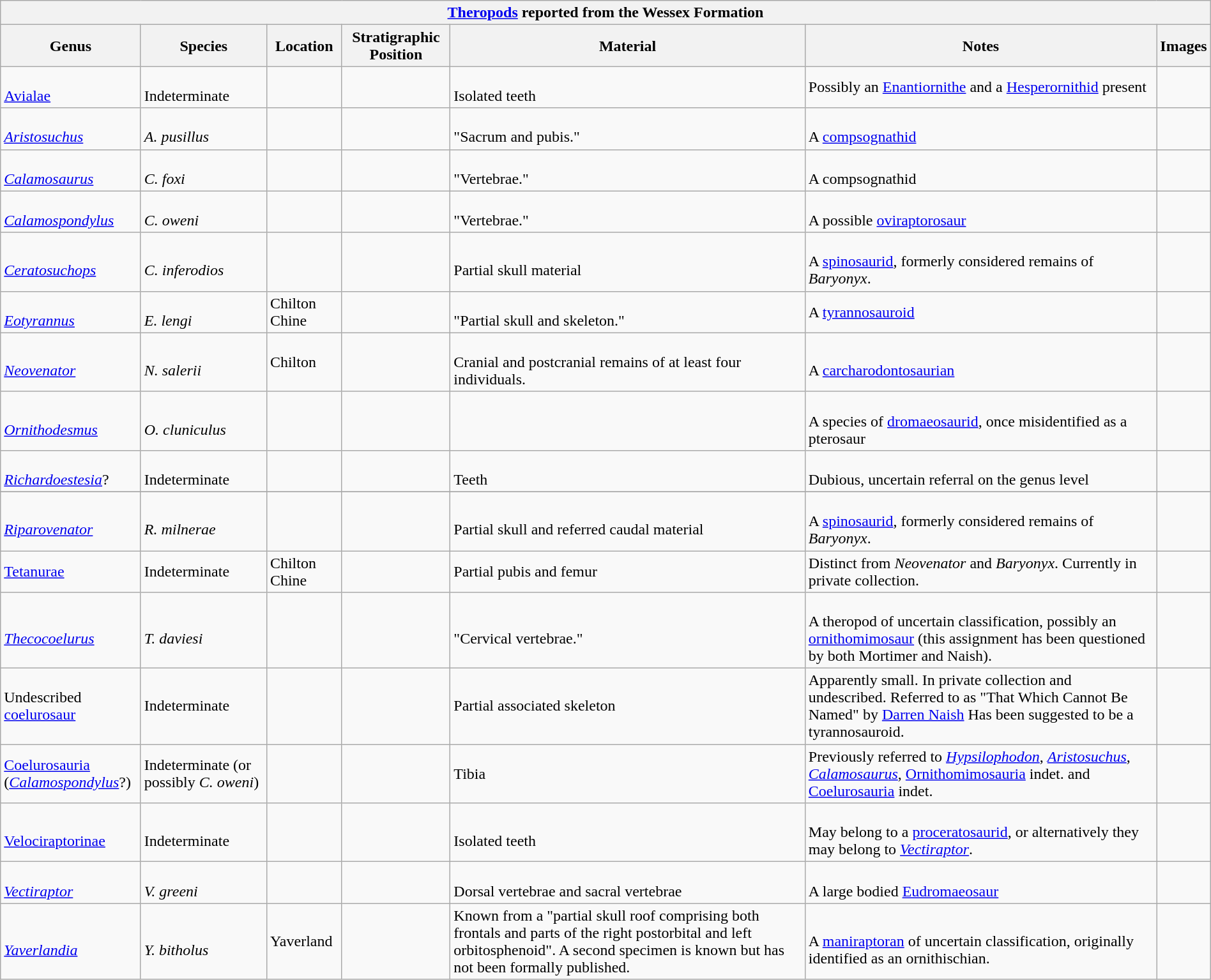<table class="wikitable"  style="margin:auto; width:100%;">
<tr>
<th colspan="7" style="text-align:center;"><strong><a href='#'>Theropods</a> reported from the Wessex Formation</strong></th>
</tr>
<tr>
<th>Genus</th>
<th>Species</th>
<th>Location</th>
<th>Stratigraphic Position</th>
<th>Material</th>
<th>Notes</th>
<th>Images</th>
</tr>
<tr>
<td><br><a href='#'>Avialae</a></td>
<td><br>Indeterminate</td>
<td></td>
<td></td>
<td><br>Isolated teeth</td>
<td>Possibly an <a href='#'>Enantiornithe</a> and a <a href='#'>Hesperornithid</a> present</td>
<td></td>
</tr>
<tr>
<td><br><em><a href='#'>Aristosuchus</a></em></td>
<td><br><em>A. pusillus</em></td>
<td></td>
<td></td>
<td><br>"Sacrum and pubis."</td>
<td><br>A <a href='#'>compsognathid</a></td>
<td></td>
</tr>
<tr>
<td><br><em><a href='#'>Calamosaurus</a></em></td>
<td><br><em>C. foxi</em></td>
<td></td>
<td></td>
<td><br>"Vertebrae."</td>
<td><br>A compsognathid</td>
<td></td>
</tr>
<tr>
<td><br><em><a href='#'>Calamospondylus</a></em></td>
<td><br><em>C. oweni</em></td>
<td></td>
<td></td>
<td><br>"Vertebrae."</td>
<td><br>A possible <a href='#'>oviraptorosaur</a></td>
<td></td>
</tr>
<tr>
<td><br><em><a href='#'>Ceratosuchops</a></em></td>
<td><br><em>C. inferodios</em></td>
<td></td>
<td></td>
<td><br>Partial skull material</td>
<td><br>A <a href='#'>spinosaurid</a>, formerly considered remains of <em>Baryonyx</em>.</td>
<td></td>
</tr>
<tr>
<td><br><em><a href='#'>Eotyrannus</a></em></td>
<td><br><em>E. lengi</em></td>
<td>Chilton Chine</td>
<td></td>
<td><br>"Partial skull and skeleton."</td>
<td>A <a href='#'>tyrannosauroid</a></td>
<td></td>
</tr>
<tr>
<td><br><em><a href='#'>Neovenator</a></em></td>
<td><br><em>N. salerii</em></td>
<td>Chilton</td>
<td></td>
<td><br>Cranial and postcranial remains of at least four individuals.</td>
<td><br>A <a href='#'>carcharodontosaurian</a></td>
<td><br></td>
</tr>
<tr>
<td><br><em><a href='#'>Ornithodesmus</a></em></td>
<td><br><em>O. cluniculus</em></td>
<td></td>
<td></td>
<td></td>
<td><br>A species of <a href='#'>dromaeosaurid</a>, once misidentified as a pterosaur</td>
<td></td>
</tr>
<tr>
<td><br><em><a href='#'>Richardoestesia</a></em>?</td>
<td><br>Indeterminate</td>
<td></td>
<td></td>
<td><br>Teeth</td>
<td><br>Dubious, uncertain referral on the genus level</td>
<td></td>
</tr>
<tr>
</tr>
<tr>
<td><br><em><a href='#'>Riparovenator</a></em></td>
<td><br><em>R. milnerae</em></td>
<td></td>
<td></td>
<td><br>Partial skull and referred caudal material</td>
<td><br>A <a href='#'>spinosaurid</a>, formerly considered remains of <em>Baryonyx</em>.</td>
<td></td>
</tr>
<tr>
<td><a href='#'>Tetanurae</a></td>
<td>Indeterminate</td>
<td>Chilton Chine</td>
<td></td>
<td>Partial pubis and femur</td>
<td>Distinct from <em>Neovenator</em> and <em>Baryonyx</em>. Currently in private collection.</td>
<td></td>
</tr>
<tr>
<td><br><em><a href='#'>Thecocoelurus</a></em></td>
<td><br><em>T. daviesi</em></td>
<td></td>
<td></td>
<td><br>"Cervical vertebrae."</td>
<td><br>A theropod of uncertain classification, possibly an <a href='#'>ornithomimosaur</a> (this assignment has been questioned by both Mortimer and Naish).</td>
<td></td>
</tr>
<tr>
<td>Undescribed <a href='#'>coelurosaur</a></td>
<td>Indeterminate</td>
<td></td>
<td></td>
<td>Partial associated skeleton</td>
<td>Apparently small. In private collection and undescribed. Referred to as "That Which Cannot Be Named" by <a href='#'>Darren Naish</a> Has been suggested to be a tyrannosauroid.</td>
<td></td>
</tr>
<tr>
<td><a href='#'>Coelurosauria</a><br>(<em><a href='#'>Calamospondylus</a></em>?)</td>
<td>Indeterminate (or possibly <em>C. oweni</em>)</td>
<td></td>
<td></td>
<td>Tibia</td>
<td>Previously referred to <em><a href='#'>Hypsilophodon</a></em>, <em><a href='#'>Aristosuchus</a></em>, <em><a href='#'>Calamosaurus</a></em>, <a href='#'>Ornithomimosauria</a> indet. and <a href='#'>Coelurosauria</a> indet.</td>
<td></td>
</tr>
<tr>
<td><br><a href='#'>Velociraptorinae</a></td>
<td><br>Indeterminate</td>
<td></td>
<td></td>
<td><br>Isolated teeth</td>
<td><br>May belong to a <a href='#'>proceratosaurid</a>, or alternatively they may belong to <em><a href='#'>Vectiraptor</a></em>.</td>
<td></td>
</tr>
<tr>
<td><br><em><a href='#'>Vectiraptor</a></em></td>
<td><br><em>V. greeni</em></td>
<td></td>
<td></td>
<td><br>Dorsal vertebrae and sacral vertebrae</td>
<td><br>A large bodied <a href='#'>Eudromaeosaur</a></td>
<td></td>
</tr>
<tr>
<td><br><em><a href='#'>Yaverlandia</a></em></td>
<td><br><em>Y. bitholus</em></td>
<td>Yaverland</td>
<td></td>
<td>Known from a "partial skull roof comprising both frontals and parts of the right postorbital and left orbitosphenoid". A second specimen is known but has not been formally published.</td>
<td><br>A <a href='#'>maniraptoran</a> of uncertain classification, originally identified as an ornithischian.</td>
<td></td>
</tr>
</table>
